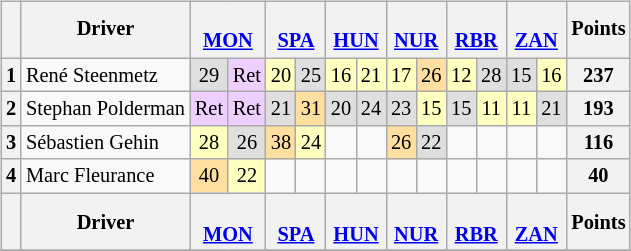<table>
<tr>
<td valign="top"><br><table class="wikitable" style="font-size:85%; text-align:center;">
<tr>
<th></th>
<th>Driver</th>
<th colspan="2"><br><a href='#'>MON</a></th>
<th colspan="2"><br><a href='#'>SPA</a></th>
<th colspan="2"><br><a href='#'>HUN</a></th>
<th colspan="2"><br><a href='#'>NUR</a></th>
<th colspan="2"><br><a href='#'>RBR</a></th>
<th colspan="2"><br><a href='#'>ZAN</a></th>
<th>Points</th>
</tr>
<tr>
<th>1</th>
<td align="left"> René Steenmetz</td>
<td style="background:#dfdfdf;">29</td>
<td style="background:#efcfff;">Ret</td>
<td style="background:#ffffbf;">20</td>
<td style="background:#dfdfdf;">25</td>
<td style="background:#ffffbf;">16</td>
<td style="background:#ffffbf;">21</td>
<td style="background:#ffffbf;">17</td>
<td style="background:#ffdf9f;">26</td>
<td style="background:#ffffbf;">12</td>
<td style="background:#dfdfdf;">28</td>
<td style="background:#dfdfdf;">15</td>
<td style="background:#ffffbf;">16</td>
<th>237</th>
</tr>
<tr>
<th>2</th>
<td align="left"> Stephan Polderman</td>
<td style="background:#efcfff;">Ret</td>
<td style="background:#efcfff;">Ret</td>
<td style="background:#dfdfdf;">21</td>
<td style="background:#ffdf9f;">31</td>
<td style="background:#dfdfdf;">20</td>
<td style="background:#dfdfdf;">24</td>
<td style="background:#dfdfdf;">23</td>
<td style="background:#ffffbf;">15</td>
<td style="background:#dfdfdf;">15</td>
<td style="background:#ffffbf;">11</td>
<td style="background:#ffffbf;">11</td>
<td style="background:#dfdfdf;">21</td>
<th>193</th>
</tr>
<tr>
<th>3</th>
<td align="left"> Sébastien Gehin</td>
<td style="background:#ffffbf;">28</td>
<td style="background:#dfdfdf;">26</td>
<td style="background:#ffdf9f;">38</td>
<td style="background:#ffffbf;">24</td>
<td></td>
<td></td>
<td style="background:#ffdf9f;">26</td>
<td style="background:#dfdfdf;">22</td>
<td></td>
<td></td>
<td></td>
<td></td>
<th>116</th>
</tr>
<tr>
<th>4</th>
<td align="left"> Marc Fleurance</td>
<td style="background:#ffdf9f;">40</td>
<td style="background:#ffffbf;">22</td>
<td></td>
<td></td>
<td></td>
<td></td>
<td></td>
<td></td>
<td></td>
<td></td>
<td></td>
<td></td>
<th>40</th>
</tr>
<tr>
<th></th>
<th>Driver</th>
<th colspan="2"><br><a href='#'>MON</a></th>
<th colspan="2"><br><a href='#'>SPA</a></th>
<th colspan="2"><br><a href='#'>HUN</a></th>
<th colspan="2"><br><a href='#'>NUR</a></th>
<th colspan="2"><br><a href='#'>RBR</a></th>
<th colspan="2"><br><a href='#'>ZAN</a></th>
<th>Points</th>
</tr>
<tr>
</tr>
</table>
</td>
<td valign="top"><br></td>
</tr>
</table>
